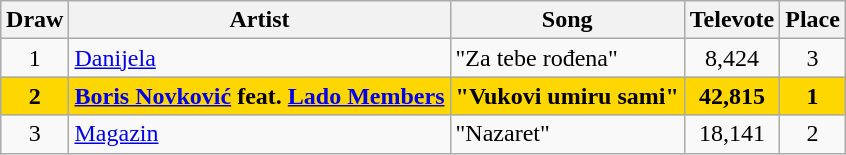<table class="sortable wikitable" style="margin: 1em auto 1em auto; text-align:center;">
<tr>
<th>Draw</th>
<th>Artist</th>
<th>Song</th>
<th>Televote</th>
<th>Place</th>
</tr>
<tr>
<td>1</td>
<td align="left"><a href='#'>Danijela</a></td>
<td align="left">"Za tebe rođena"</td>
<td>8,424</td>
<td>3</td>
</tr>
<tr style="font-weight:bold; background:gold;">
<td>2</td>
<td align="left"><a href='#'>Boris Novković</a> feat. <a href='#'>Lado Members</a></td>
<td align="left">"Vukovi umiru sami"</td>
<td>42,815</td>
<td>1</td>
</tr>
<tr>
<td>3</td>
<td align="left"><a href='#'>Magazin</a></td>
<td align="left">"Nazaret"</td>
<td>18,141</td>
<td>2</td>
</tr>
</table>
